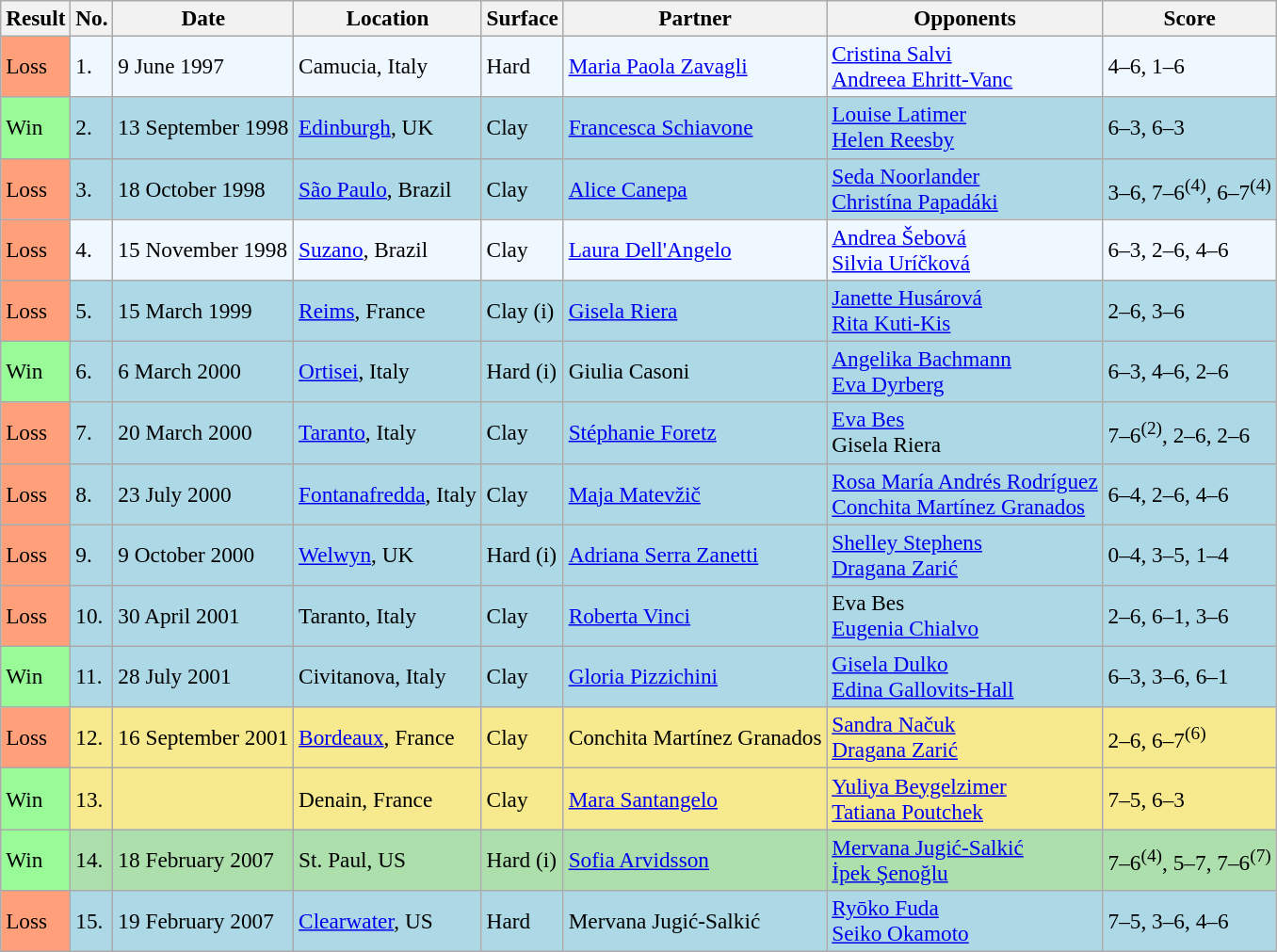<table class="sortable wikitable" style=font-size:97%>
<tr>
<th>Result</th>
<th>No.</th>
<th>Date</th>
<th>Location</th>
<th>Surface</th>
<th>Partner</th>
<th>Opponents</th>
<th class="unsortable">Score</th>
</tr>
<tr style="background:#f0f8ff;">
<td style="background:#ffa07a;">Loss</td>
<td>1.</td>
<td>9 June 1997</td>
<td>Camucia, Italy</td>
<td>Hard</td>
<td> <a href='#'>Maria Paola Zavagli</a></td>
<td> <a href='#'>Cristina Salvi</a> <br>  <a href='#'>Andreea Ehritt-Vanc</a></td>
<td>4–6, 1–6</td>
</tr>
<tr style="background:lightblue;">
<td style="background:#98fb98;">Win</td>
<td>2.</td>
<td>13 September 1998</td>
<td><a href='#'>Edinburgh</a>, UK</td>
<td>Clay</td>
<td> <a href='#'>Francesca Schiavone</a></td>
<td> <a href='#'>Louise Latimer</a> <br>  <a href='#'>Helen Reesby</a></td>
<td>6–3, 6–3</td>
</tr>
<tr style="background:lightblue;">
<td style="background:#ffa07a;">Loss</td>
<td>3.</td>
<td>18 October 1998</td>
<td><a href='#'>São Paulo</a>, Brazil</td>
<td>Clay</td>
<td> <a href='#'>Alice Canepa</a></td>
<td> <a href='#'>Seda Noorlander</a> <br>  <a href='#'>Christína Papadáki</a></td>
<td>3–6, 7–6<sup>(4)</sup>, 6–7<sup>(4)</sup></td>
</tr>
<tr bgcolor=f0f8ff>
<td style="background:#ffa07a;">Loss</td>
<td>4.</td>
<td>15 November 1998</td>
<td><a href='#'>Suzano</a>, Brazil</td>
<td>Clay</td>
<td> <a href='#'>Laura Dell'Angelo</a></td>
<td> <a href='#'>Andrea Šebová</a> <br>  <a href='#'>Silvia Uríčková</a></td>
<td>6–3, 2–6, 4–6</td>
</tr>
<tr style="background:lightblue;">
<td style="background:#ffa07a;">Loss</td>
<td>5.</td>
<td>15 March 1999</td>
<td><a href='#'>Reims</a>, France</td>
<td>Clay (i)</td>
<td> <a href='#'>Gisela Riera</a></td>
<td> <a href='#'>Janette Husárová</a> <br>  <a href='#'>Rita Kuti-Kis</a></td>
<td>2–6, 3–6</td>
</tr>
<tr style="background:lightblue;">
<td style="background:#98fb98;">Win</td>
<td>6.</td>
<td>6 March 2000</td>
<td><a href='#'>Ortisei</a>, Italy</td>
<td>Hard (i)</td>
<td> Giulia Casoni</td>
<td> <a href='#'>Angelika Bachmann</a> <br>  <a href='#'>Eva Dyrberg</a></td>
<td>6–3, 4–6, 2–6</td>
</tr>
<tr style="background:lightblue;">
<td style="background:#ffa07a;">Loss</td>
<td>7.</td>
<td>20 March 2000</td>
<td><a href='#'>Taranto</a>, Italy</td>
<td>Clay</td>
<td> <a href='#'>Stéphanie Foretz</a></td>
<td> <a href='#'>Eva Bes</a> <br>  Gisela Riera</td>
<td>7–6<sup>(2)</sup>, 2–6, 2–6</td>
</tr>
<tr style="background:lightblue;">
<td style="background:#ffa07a;">Loss</td>
<td>8.</td>
<td>23 July 2000</td>
<td><a href='#'>Fontanafredda</a>, Italy</td>
<td>Clay</td>
<td> <a href='#'>Maja Matevžič</a></td>
<td> <a href='#'>Rosa María Andrés Rodríguez</a> <br>  <a href='#'>Conchita Martínez Granados</a></td>
<td>6–4, 2–6, 4–6</td>
</tr>
<tr style="background:lightblue;">
<td style="background:#ffa07a;">Loss</td>
<td>9.</td>
<td>9 October 2000</td>
<td><a href='#'>Welwyn</a>, UK</td>
<td>Hard (i)</td>
<td> <a href='#'>Adriana Serra Zanetti</a></td>
<td> <a href='#'>Shelley Stephens</a> <br>  <a href='#'>Dragana Zarić</a></td>
<td>0–4, 3–5, 1–4</td>
</tr>
<tr style="background:lightblue;">
<td style="background:#ffa07a;">Loss</td>
<td>10.</td>
<td>30 April 2001</td>
<td>Taranto, Italy</td>
<td>Clay</td>
<td> <a href='#'>Roberta Vinci</a></td>
<td> Eva Bes <br>  <a href='#'>Eugenia Chialvo</a></td>
<td>2–6, 6–1, 3–6</td>
</tr>
<tr style="background:lightblue;">
<td style="background:#98fb98;">Win</td>
<td>11.</td>
<td>28 July 2001</td>
<td>Civitanova, Italy</td>
<td>Clay</td>
<td> <a href='#'>Gloria Pizzichini</a></td>
<td> <a href='#'>Gisela Dulko</a> <br>  <a href='#'>Edina Gallovits-Hall</a></td>
<td>6–3, 3–6, 6–1</td>
</tr>
<tr style="background:#f7e98e;">
<td style="background:#ffa07a;">Loss</td>
<td>12.</td>
<td>16 September 2001</td>
<td><a href='#'>Bordeaux</a>, France</td>
<td>Clay</td>
<td> Conchita Martínez Granados</td>
<td> <a href='#'>Sandra Načuk</a> <br>  <a href='#'>Dragana Zarić</a></td>
<td>2–6, 6–7<sup>(6)</sup></td>
</tr>
<tr style="background:#f7e98e;">
<td style="background:#98fb98;">Win</td>
<td>13.</td>
<td></td>
<td>Denain, France</td>
<td>Clay</td>
<td> <a href='#'>Mara Santangelo</a></td>
<td> <a href='#'>Yuliya Beygelzimer</a> <br>  <a href='#'>Tatiana Poutchek</a></td>
<td>7–5, 6–3</td>
</tr>
<tr style="background:#addfad;">
<td style="background:#98fb98;">Win</td>
<td>14.</td>
<td>18 February 2007</td>
<td>St. Paul, US</td>
<td>Hard (i)</td>
<td> <a href='#'>Sofia Arvidsson</a></td>
<td> <a href='#'>Mervana Jugić-Salkić</a> <br>  <a href='#'>İpek Şenoğlu</a></td>
<td>7–6<sup>(4)</sup>, 5–7, 7–6<sup>(7)</sup></td>
</tr>
<tr style="background:lightblue;">
<td style="background:#ffa07a;">Loss</td>
<td>15.</td>
<td>19 February 2007</td>
<td><a href='#'>Clearwater</a>, US</td>
<td>Hard</td>
<td> Mervana Jugić-Salkić</td>
<td> <a href='#'>Ryōko Fuda</a> <br>  <a href='#'>Seiko Okamoto</a></td>
<td>7–5, 3–6, 4–6</td>
</tr>
</table>
